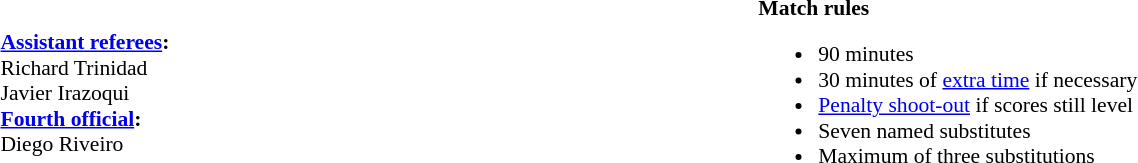<table width=100% style="font-size: 90%">
<tr>
<td><br><strong><a href='#'>Assistant referees</a>:</strong>
<br>Richard Trinidad
<br>Javier Irazoqui
<br><strong><a href='#'>Fourth official</a>:</strong>
<br>Diego Riveiro
<br></td>
<td style="width:60%; vertical-align:top"><br><strong>Match rules</strong><ul><li>90 minutes</li><li>30 minutes of <a href='#'>extra time</a> if necessary</li><li><a href='#'>Penalty shoot-out</a> if scores still level</li><li>Seven named substitutes</li><li>Maximum of three substitutions</li></ul></td>
</tr>
</table>
